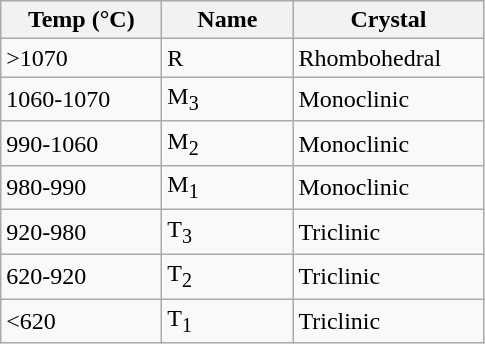<table class="wikitable">
<tr>
<th style="width:100px;">Temp (°C)</th>
<th width="80">Name</th>
<th style="width:120px;">Crystal</th>
</tr>
<tr>
<td>>1070</td>
<td>R</td>
<td>Rhombohedral</td>
</tr>
<tr>
<td>1060-1070</td>
<td>M<sub>3</sub></td>
<td>Monoclinic</td>
</tr>
<tr>
<td>990-1060</td>
<td>M<sub>2</sub></td>
<td>Monoclinic</td>
</tr>
<tr>
<td>980-990</td>
<td>M<sub>1</sub></td>
<td>Monoclinic</td>
</tr>
<tr>
<td>920-980</td>
<td>T<sub>3</sub></td>
<td>Triclinic</td>
</tr>
<tr>
<td>620-920</td>
<td>T<sub>2</sub></td>
<td>Triclinic</td>
</tr>
<tr>
<td><620</td>
<td>T<sub>1</sub></td>
<td>Triclinic</td>
</tr>
</table>
